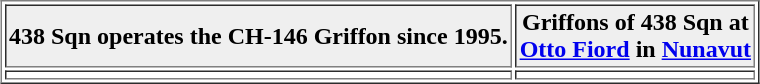<table align="center" border="1" cellpadding="2">
<tr>
<th style="background:#efefef;"><strong>438 Sqn operates the CH-146 Griffon since 1995.</strong></th>
<th style="background:#efefef;"><strong>Griffons of 438 Sqn at<br><a href='#'>Otto Fiord</a> in <a href='#'>Nunavut</a></strong></th>
</tr>
<tr>
<td align="center"></td>
<td align="center"></td>
</tr>
</table>
